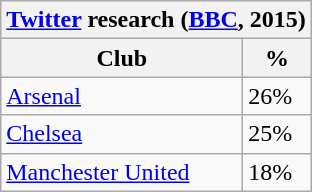<table class="wikitable sortable">
<tr>
<th colspan="2"><a href='#'>Twitter</a> research (<a href='#'>BBC</a>, 2015)</th>
</tr>
<tr>
<th>Club</th>
<th>%</th>
</tr>
<tr>
<td><a href='#'>Arsenal</a></td>
<td>26%</td>
</tr>
<tr>
<td><a href='#'>Chelsea</a></td>
<td>25%</td>
</tr>
<tr>
<td><a href='#'>Manchester United</a></td>
<td>18%</td>
</tr>
</table>
